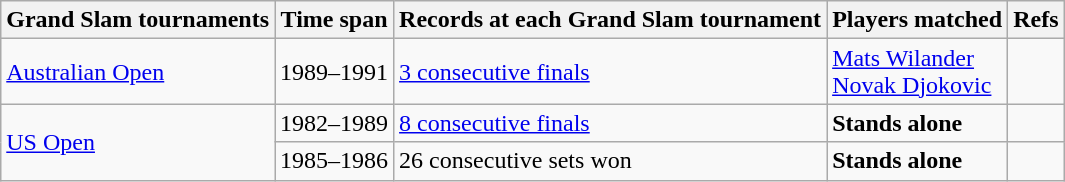<table class="wikitable collapsible collapsed">
<tr>
<th>Grand Slam tournaments</th>
<th>Time span</th>
<th>Records at each Grand Slam tournament</th>
<th>Players matched</th>
<th>Refs</th>
</tr>
<tr>
<td><a href='#'>Australian Open</a></td>
<td>1989–1991</td>
<td><a href='#'>3 consecutive finals</a></td>
<td><a href='#'>Mats Wilander</a><br><a href='#'>Novak Djokovic</a></td>
<td></td>
</tr>
<tr>
<td rowspan="4"><a href='#'>US Open</a></td>
<td>1982–1989</td>
<td><a href='#'>8 consecutive finals</a></td>
<td><strong>Stands alone</strong></td>
<td></td>
</tr>
<tr>
<td>1985–1986</td>
<td>26 consecutive sets won</td>
<td><strong>Stands alone</strong></td>
<td></td>
</tr>
</table>
